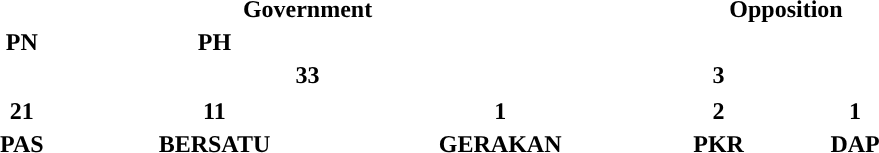<table style="width:40em;">
<tr style="text-align:center;">
<td colspan="3" style="color:"><strong>Government</strong></td>
<td colspan="2" style="color:"><strong>Opposition</strong></td>
</tr>
<tr style="text-align:center;">
<td style="color:"><strong>PN</strong></td>
<td style="color:"><strong>PH</strong></td>
</tr>
<tr style="text-align:center;">
<td colspan="3" style="background:"><strong>33</strong></td>
<td style="background:"><strong>3</strong></td>
</tr>
<tr>
</tr>
<tr style="text-align:center;">
<td style="background:"><strong>21</strong></td>
<td style="background:"><strong>11</strong></td>
<td style="background:"><strong>1</strong></td>
<td style="background:"><strong>2</strong></td>
<td style="background:"><strong>1</strong></td>
</tr>
<tr style="text-align:center;">
<td style="color:"><strong>PAS</strong></td>
<td style="color:"><strong>BERSATU</strong></td>
<td style="color:"><strong>GERAKAN</strong></td>
<td style="color:"><strong>PKR</strong></td>
<td style="color:"><strong>DAP</strong></td>
</tr>
</table>
